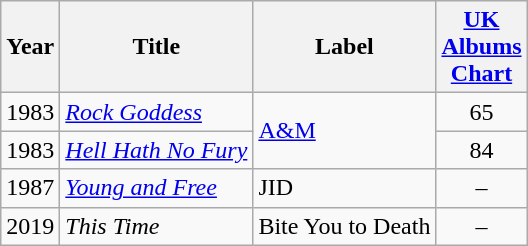<table class="wikitable">
<tr>
<th>Year</th>
<th>Title</th>
<th>Label</th>
<th style="text-align:center; width:40px;"><a href='#'>UK Albums Chart</a></th>
</tr>
<tr>
<td style="text-align:left;">1983</td>
<td style="text-align:left;"><em><a href='#'>Rock Goddess</a></em></td>
<td style="text-align:left;" rowspan="2"><a href='#'>A&M</a></td>
<td style="text-align:center;">65</td>
</tr>
<tr>
<td style="text-align:left;">1983</td>
<td style="text-align:left;"><em><a href='#'>Hell Hath No Fury</a></em></td>
<td style="text-align:center;">84</td>
</tr>
<tr>
<td style="text-align:left;">1987</td>
<td style="text-align:left;"><em><a href='#'>Young and Free</a></em></td>
<td style="text-align:left;">JID</td>
<td style="text-align:center;">–</td>
</tr>
<tr>
<td style="text-align:left;">2019</td>
<td style="text-align:left;"><em>This Time</em></td>
<td style="text-align:left;">Bite You to Death</td>
<td style="text-align:center;">–</td>
</tr>
</table>
